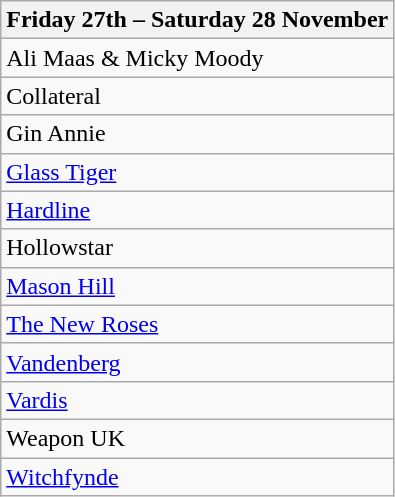<table class="wikitable">
<tr>
<th>Friday 27th – Saturday 28 November</th>
</tr>
<tr>
<td>Ali Maas & Micky Moody</td>
</tr>
<tr>
<td>Collateral</td>
</tr>
<tr>
<td>Gin Annie</td>
</tr>
<tr>
<td><a href='#'>Glass Tiger</a></td>
</tr>
<tr>
<td><a href='#'>Hardline</a></td>
</tr>
<tr>
<td>Hollowstar</td>
</tr>
<tr>
<td><a href='#'>Mason Hill</a></td>
</tr>
<tr>
<td><a href='#'>The New Roses</a></td>
</tr>
<tr>
<td><a href='#'>Vandenberg</a></td>
</tr>
<tr>
<td><a href='#'>Vardis</a></td>
</tr>
<tr>
<td>Weapon UK</td>
</tr>
<tr>
<td><a href='#'>Witchfynde</a></td>
</tr>
</table>
